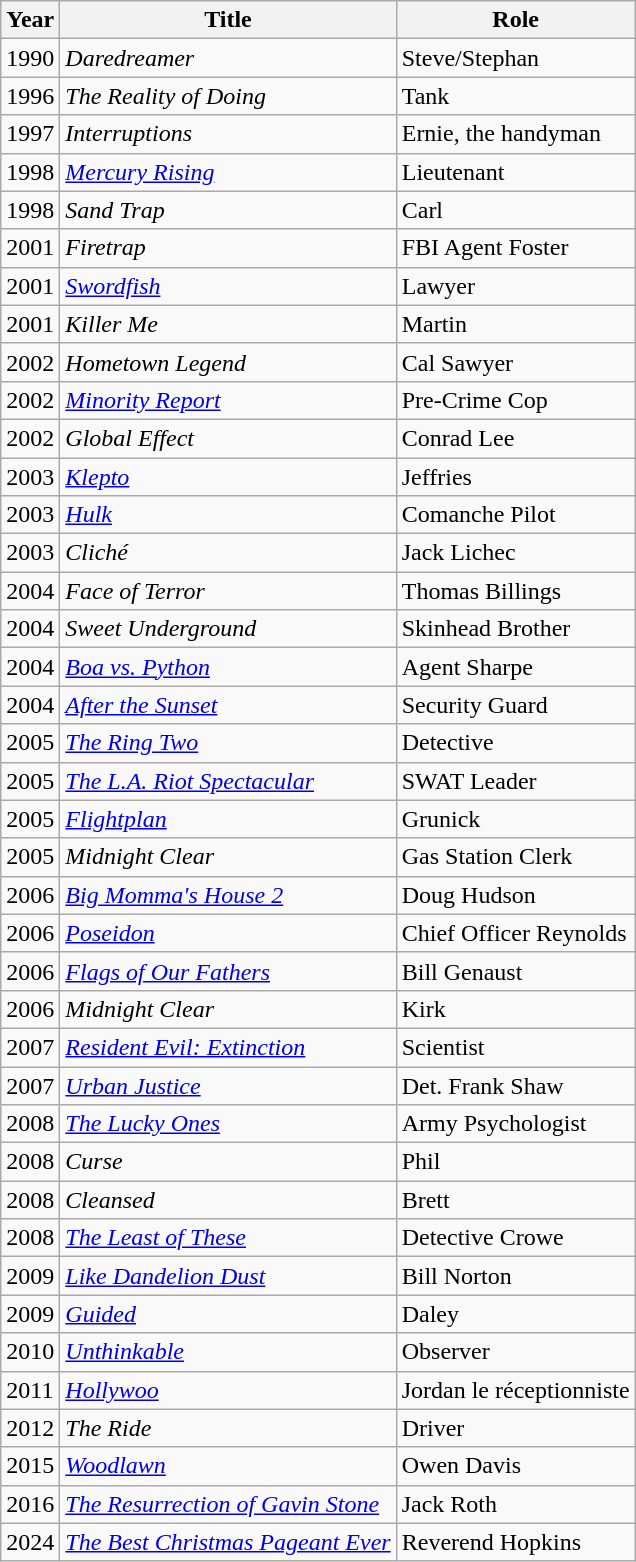<table class="wikitable sortable">
<tr>
<th>Year</th>
<th>Title</th>
<th>Role</th>
</tr>
<tr>
<td>1990</td>
<td><em>Daredreamer</em></td>
<td>Steve/Stephan</td>
</tr>
<tr>
<td>1996</td>
<td><em>The Reality of Doing</em></td>
<td>Tank</td>
</tr>
<tr>
<td>1997</td>
<td><em>Interruptions</em></td>
<td>Ernie, the handyman</td>
</tr>
<tr>
<td>1998</td>
<td><em><a href='#'>Mercury Rising</a></em></td>
<td>Lieutenant</td>
</tr>
<tr>
<td>1998</td>
<td><em>Sand Trap</em></td>
<td>Carl</td>
</tr>
<tr>
<td>2001</td>
<td><em>Firetrap</em></td>
<td>FBI Agent Foster</td>
</tr>
<tr>
<td>2001</td>
<td><em><a href='#'>Swordfish</a></em></td>
<td>Lawyer</td>
</tr>
<tr>
<td>2001</td>
<td><em>Killer Me</em></td>
<td>Martin</td>
</tr>
<tr>
<td>2002</td>
<td><em>Hometown Legend</em></td>
<td>Cal Sawyer</td>
</tr>
<tr>
<td>2002</td>
<td><em><a href='#'>Minority Report</a></em></td>
<td>Pre-Crime Cop</td>
</tr>
<tr>
<td>2002</td>
<td><em>Global Effect</em></td>
<td>Conrad Lee</td>
</tr>
<tr>
<td>2003</td>
<td><em><a href='#'>Klepto</a></em></td>
<td>Jeffries</td>
</tr>
<tr>
<td>2003</td>
<td><em><a href='#'>Hulk</a></em></td>
<td>Comanche Pilot</td>
</tr>
<tr>
<td>2003</td>
<td><em>Cliché</em></td>
<td>Jack Lichec</td>
</tr>
<tr>
<td>2004</td>
<td><em>Face of Terror</em></td>
<td>Thomas Billings</td>
</tr>
<tr>
<td>2004</td>
<td><em>Sweet Underground</em></td>
<td>Skinhead Brother</td>
</tr>
<tr>
<td>2004</td>
<td><em><a href='#'>Boa vs. Python</a></em></td>
<td>Agent Sharpe</td>
</tr>
<tr>
<td>2004</td>
<td><em><a href='#'>After the Sunset</a></em></td>
<td>Security Guard</td>
</tr>
<tr>
<td>2005</td>
<td><em><a href='#'>The Ring Two</a></em></td>
<td>Detective</td>
</tr>
<tr>
<td>2005</td>
<td><em><a href='#'>The L.A. Riot Spectacular</a></em></td>
<td>SWAT Leader</td>
</tr>
<tr>
<td>2005</td>
<td><em><a href='#'>Flightplan</a></em></td>
<td>Grunick</td>
</tr>
<tr>
<td>2005</td>
<td><em>Midnight Clear</em></td>
<td>Gas Station Clerk</td>
</tr>
<tr>
<td>2006</td>
<td><em><a href='#'>Big Momma's House 2</a></em></td>
<td>Doug Hudson</td>
</tr>
<tr>
<td>2006</td>
<td><em><a href='#'>Poseidon</a></em></td>
<td>Chief Officer Reynolds</td>
</tr>
<tr>
<td>2006</td>
<td><em><a href='#'>Flags of Our Fathers</a></em></td>
<td>Bill Genaust</td>
</tr>
<tr>
<td>2006</td>
<td><em>Midnight Clear</em></td>
<td>Kirk</td>
</tr>
<tr>
<td>2007</td>
<td><em><a href='#'>Resident Evil: Extinction</a></em></td>
<td>Scientist</td>
</tr>
<tr>
<td>2007</td>
<td><em><a href='#'>Urban Justice</a></em></td>
<td>Det. Frank Shaw</td>
</tr>
<tr>
<td>2008</td>
<td><em><a href='#'>The Lucky Ones</a></em></td>
<td>Army Psychologist</td>
</tr>
<tr>
<td>2008</td>
<td><em>Curse</em></td>
<td>Phil</td>
</tr>
<tr>
<td>2008</td>
<td><em>Cleansed</em></td>
<td>Brett</td>
</tr>
<tr>
<td>2008</td>
<td><em><a href='#'>The Least of These</a></em></td>
<td>Detective Crowe</td>
</tr>
<tr>
<td>2009</td>
<td><em><a href='#'>Like Dandelion Dust</a></em></td>
<td>Bill Norton</td>
</tr>
<tr>
<td>2009</td>
<td><em><a href='#'>Guided</a></em></td>
<td>Daley</td>
</tr>
<tr>
<td>2010</td>
<td><em><a href='#'>Unthinkable</a></em></td>
<td>Observer</td>
</tr>
<tr>
<td>2011</td>
<td><em><a href='#'>Hollywoo</a></em></td>
<td>Jordan le réceptionniste</td>
</tr>
<tr>
<td>2012</td>
<td><em>The Ride</em></td>
<td>Driver</td>
</tr>
<tr>
<td>2015</td>
<td><em><a href='#'>Woodlawn</a></em></td>
<td>Owen Davis</td>
</tr>
<tr>
<td>2016</td>
<td><em><a href='#'>The Resurrection of Gavin Stone</a></em></td>
<td>Jack Roth</td>
</tr>
<tr>
<td>2024</td>
<td><em><a href='#'>The Best Christmas Pageant Ever</a></em></td>
<td>Reverend Hopkins</td>
</tr>
</table>
